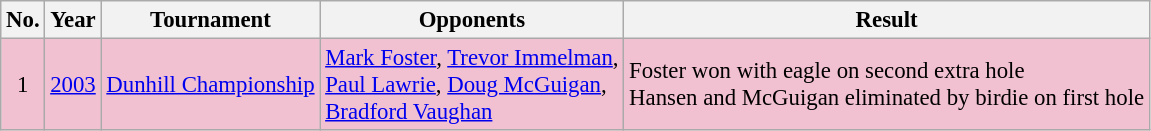<table class="wikitable" style="font-size:95%;">
<tr>
<th>No.</th>
<th>Year</th>
<th>Tournament</th>
<th>Opponents</th>
<th>Result</th>
</tr>
<tr style="background:#F2C1D1;">
<td align=center>1</td>
<td><a href='#'>2003</a></td>
<td><a href='#'>Dunhill Championship</a></td>
<td> <a href='#'>Mark Foster</a>,  <a href='#'>Trevor Immelman</a>,<br> <a href='#'>Paul Lawrie</a>,  <a href='#'>Doug McGuigan</a>,<br> <a href='#'>Bradford Vaughan</a></td>
<td>Foster won with eagle on second extra hole<br>Hansen and McGuigan eliminated by birdie on first hole</td>
</tr>
</table>
